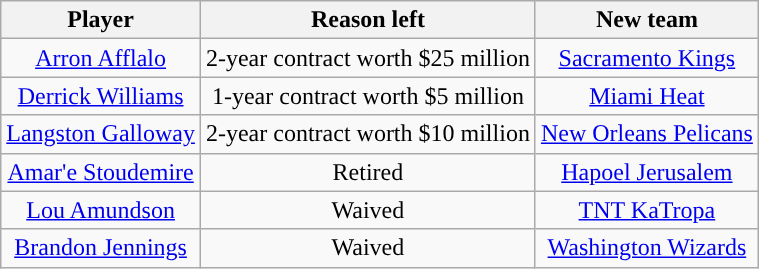<table class="wikitable sortable sortable" style="text-align: center">
<tr>
<th>Player</th>
<th>Reason left</th>
<th>New team</th>
</tr>
<tr style="text-align: center">
<td><a href='#'>Arron Afflalo</a></td>
<td>2-year contract worth $25 million</td>
<td><a href='#'>Sacramento Kings</a></td>
</tr>
<tr style="text-align: center">
<td><a href='#'>Derrick Williams</a></td>
<td>1-year contract worth $5 million</td>
<td><a href='#'>Miami Heat</a></td>
</tr>
<tr style="text-align: center">
<td><a href='#'>Langston Galloway</a></td>
<td>2-year contract worth $10 million</td>
<td><a href='#'>New Orleans Pelicans</a></td>
</tr>
<tr style="text-align: center">
<td><a href='#'>Amar'e Stoudemire</a></td>
<td>Retired</td>
<td><a href='#'>Hapoel Jerusalem</a></td>
</tr>
<tr style="text-align: center">
<td><a href='#'>Lou Amundson</a></td>
<td>Waived</td>
<td><a href='#'>TNT KaTropa</a></td>
</tr>
<tr style="text-align: center">
<td><a href='#'>Brandon Jennings</a></td>
<td>Waived</td>
<td><a href='#'>Washington Wizards</a></td>
</tr>
</table>
